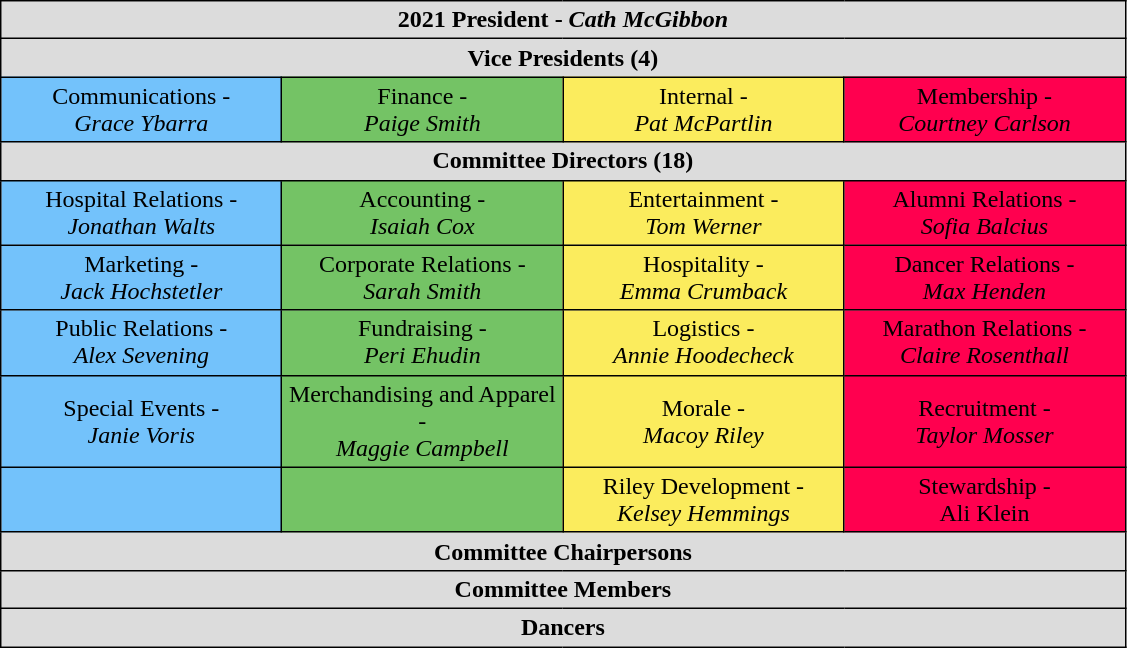<table class="wikitable" style="clear: right"; float: center; style="background: black; color: white"; style="border: 3px solid black;">
<tr>
<th colspan="4" style="background: gainsboro; color: black; border: 1px solid black"><strong>2021 President</strong> - <em>Cath McGibbon</em></th>
</tr>
<tr>
<th colspan="4" style="background: gainsboro; color: black; border: 1px solid black"><strong>Vice Presidents (4)</strong></th>
</tr>
<tr>
<td align="center" width="180" style="background: #73C2FB; color: black; border: 1px solid black">Communications -<br><em>Grace Ybarra</em></td>
<td style="background: #74C365; color: black; border: 1px solid black" align="center" width="180">Finance -<br><em>Paige Smith</em></td>
<td style="background: #FBEC5D; color: black; border: 1px solid black" align="center" width="180">Internal -<br><em>Pat McPartlin</em></td>
<td style="background: #FF004F; color: black; border: 1px solid black" align="center" width="180">Membership -<br><em>Courtney Carlson</em></td>
</tr>
<tr>
<th colspan="4" style="background: gainsboro; color: black; border: 1px solid black"><strong>Committee Directors (18)</strong></th>
</tr>
<tr>
<td style="background: #73C2FB; color: black; border: 1px solid black" align="center">Hospital Relations -<br><em>Jonathan Walts</em></td>
<td style="background: #74C365; color: black; border: 1px solid black" align="center">Accounting -<br><em>Isaiah Cox</em></td>
<td style="background: #FBEC5D; color: black; border: 1px solid black" align="center">Entertainment -<br><em>Tom Werner</em></td>
<td style="background: #FF004F; color: black; border: 1px solid black" align="center">Alumni Relations -<br><em>Sofia Balcius</em></td>
</tr>
<tr>
<td style="background: #73C2FB; color: black; border: 1px solid black" align="center">Marketing -<br><em>Jack Hochstetler</em></td>
<td style="background: #74C365; color: black; border: 1px solid black" align="center">Corporate Relations -<br><em>Sarah Smith</em></td>
<td style="background: #FBEC5D; color: black; border: 1px solid black" align="center">Hospitality -<br><em>Emma Crumback</em></td>
<td style="background: #FF004F; color: black; border: 1px solid black" align="center">Dancer Relations -<br><em>Max Henden</em></td>
</tr>
<tr>
<td style="background: #73C2FB; color: black; border: 1px solid black" align="center">Public Relations -<br><em>Alex Sevening</em></td>
<td style="background: #74C365; color: black; border: 1px solid black" align="center">Fundraising -<br><em>Peri Ehudin</em></td>
<td style="background: #FBEC5D; color: black; border: 1px solid black" align="center">Logistics -<br><em>Annie Hoodecheck</em></td>
<td style="background: #FF004F; color: black; border: 1px solid black" align="center">Marathon Relations -<br><em>Claire Rosenthall</em></td>
</tr>
<tr>
<td style="background: #73C2FB; color: black; border: 1px solid black" align="center">Special Events -<br><em>Janie Voris</em></td>
<td style="background: #74C365; color: black; border: 1px solid black" align="center">Merchandising and Apparel -<br><em>Maggie Campbell</em></td>
<td style="background: #FBEC5D; color: black; border: 1px solid black" align="center">Morale -<br><em>Macoy Riley</em></td>
<td style="background: #FF004F; color: black; border: 1px solid black" align="center">Recruitment -<br><em>Taylor Mosser</em></td>
</tr>
<tr>
<td style="background: #73C2FB; color: black; border: 1px solid black"></td>
<td style="background: #74C365; color: black; border: 1px solid black"></td>
<td style="background: #FBEC5D; color: black; border: 1px solid black" align="center">Riley Development -<br><em>Kelsey Hemmings</em></td>
<td style="background: #FF004F; color: black; border: 1px solid black" align="center">Stewardship -<br>Ali Klein</td>
</tr>
<tr>
<th colspan="4" style="background: gainsboro; color: black; border: 1px solid black"><strong>Committee Chairpersons</strong></th>
</tr>
<tr>
<th colspan="4" style="background: gainsboro; color: black; border: 1px solid black"><strong>Committee Members</strong></th>
</tr>
<tr>
<th colspan="4" style="background: gainsboro; color: black; border: 1px solid black"><strong>Dancers</strong></th>
</tr>
</table>
